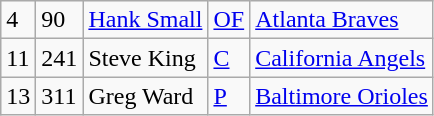<table class="wikitable">
<tr>
<td>4</td>
<td>90</td>
<td><a href='#'>Hank Small</a></td>
<td><a href='#'>OF</a></td>
<td><a href='#'>Atlanta Braves</a></td>
</tr>
<tr>
<td>11</td>
<td>241</td>
<td>Steve King</td>
<td><a href='#'>C</a></td>
<td><a href='#'>California Angels</a></td>
</tr>
<tr>
<td>13</td>
<td>311</td>
<td>Greg Ward</td>
<td><a href='#'>P</a></td>
<td><a href='#'>Baltimore Orioles</a></td>
</tr>
</table>
